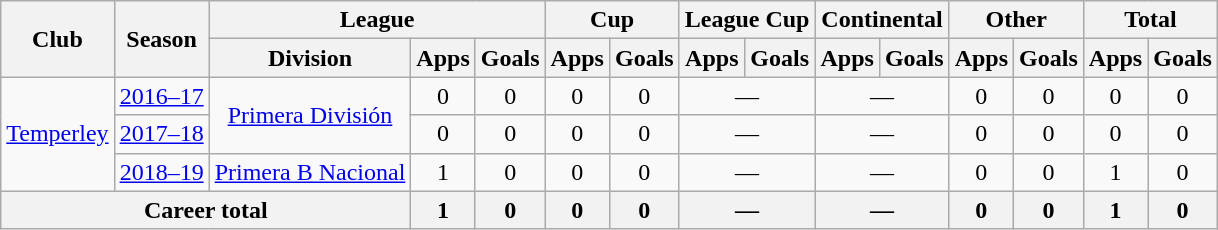<table class="wikitable" style="text-align:center">
<tr>
<th rowspan="2">Club</th>
<th rowspan="2">Season</th>
<th colspan="3">League</th>
<th colspan="2">Cup</th>
<th colspan="2">League Cup</th>
<th colspan="2">Continental</th>
<th colspan="2">Other</th>
<th colspan="2">Total</th>
</tr>
<tr>
<th>Division</th>
<th>Apps</th>
<th>Goals</th>
<th>Apps</th>
<th>Goals</th>
<th>Apps</th>
<th>Goals</th>
<th>Apps</th>
<th>Goals</th>
<th>Apps</th>
<th>Goals</th>
<th>Apps</th>
<th>Goals</th>
</tr>
<tr>
<td rowspan="3"><a href='#'>Temperley</a></td>
<td><a href='#'>2016–17</a></td>
<td rowspan="2"><a href='#'>Primera División</a></td>
<td>0</td>
<td>0</td>
<td>0</td>
<td>0</td>
<td colspan="2">—</td>
<td colspan="2">—</td>
<td>0</td>
<td>0</td>
<td>0</td>
<td>0</td>
</tr>
<tr>
<td><a href='#'>2017–18</a></td>
<td>0</td>
<td>0</td>
<td>0</td>
<td>0</td>
<td colspan="2">—</td>
<td colspan="2">—</td>
<td>0</td>
<td>0</td>
<td>0</td>
<td>0</td>
</tr>
<tr>
<td><a href='#'>2018–19</a></td>
<td rowspan="1"><a href='#'>Primera B Nacional</a></td>
<td>1</td>
<td>0</td>
<td>0</td>
<td>0</td>
<td colspan="2">—</td>
<td colspan="2">—</td>
<td>0</td>
<td>0</td>
<td>1</td>
<td>0</td>
</tr>
<tr>
<th colspan="3">Career total</th>
<th>1</th>
<th>0</th>
<th>0</th>
<th>0</th>
<th colspan="2">—</th>
<th colspan="2">—</th>
<th>0</th>
<th>0</th>
<th>1</th>
<th>0</th>
</tr>
</table>
